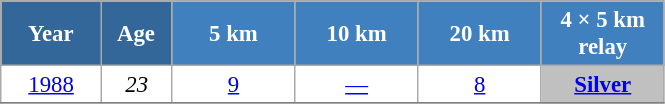<table class="wikitable" style="font-size:95%; text-align:center; border:grey solid 1px; border-collapse:collapse; background:#ffffff;">
<tr>
<th style="background-color:#369; color:white; width:60px;"> Year </th>
<th style="background-color:#369; color:white; width:40px;"> Age </th>
<th style="background-color:#4180be; color:white; width:75px;"> 5 km </th>
<th style="background-color:#4180be; color:white; width:75px;"> 10 km </th>
<th style="background-color:#4180be; color:white; width:75px;"> 20 km </th>
<th style="background-color:#4180be; color:white; width:75px;"> 4 × 5 km <br> relay </th>
</tr>
<tr>
<td><a href='#'>1988</a></td>
<td><em>23</em></td>
<td><a href='#'>9</a></td>
<td><a href='#'>—</a></td>
<td><a href='#'>8</a></td>
<td style="background:silver;"><a href='#'><strong>Silver</strong></a></td>
</tr>
<tr>
</tr>
</table>
